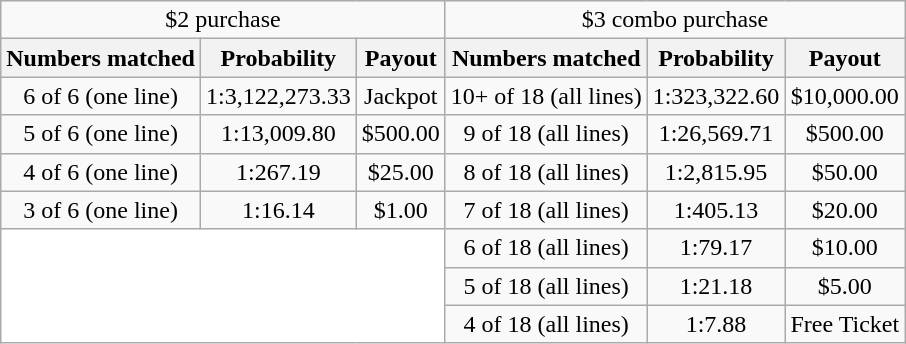<table class="wikitable">
<tr align="center">
<td colspan="3">$2 purchase</td>
<td colspan="3">$3 combo purchase</td>
</tr>
<tr>
<th>Numbers matched</th>
<th>Probability</th>
<th>Payout</th>
<th>Numbers matched</th>
<th>Probability</th>
<th>Payout</th>
</tr>
<tr align="center">
<td>6 of 6 (one line)</td>
<td>1:3,122,273.33</td>
<td>Jackpot</td>
<td>10+ of 18 (all lines)</td>
<td>1:323,322.60</td>
<td>$10,000.00</td>
</tr>
<tr align="center">
<td>5 of 6 (one line)</td>
<td>1:13,009.80</td>
<td>$500.00</td>
<td>9 of 18 (all lines)</td>
<td>1:26,569.71</td>
<td>$500.00</td>
</tr>
<tr align="center">
<td>4 of 6 (one line)</td>
<td>1:267.19</td>
<td>$25.00</td>
<td>8 of 18 (all lines)</td>
<td>1:2,815.95</td>
<td>$50.00</td>
</tr>
<tr align="center">
<td>3 of 6 (one line)</td>
<td>1:16.14</td>
<td>$1.00</td>
<td>7 of 18 (all lines)</td>
<td>1:405.13</td>
<td>$20.00</td>
</tr>
<tr align="center">
<td colspan="3" rowspan="3" bgcolor="white"></td>
<td>6 of 18 (all lines)</td>
<td>1:79.17</td>
<td>$10.00</td>
</tr>
<tr align="center">
<td>5 of 18 (all lines)</td>
<td>1:21.18</td>
<td>$5.00</td>
</tr>
<tr align="center">
<td>4 of 18 (all lines)</td>
<td>1:7.88</td>
<td>Free Ticket</td>
</tr>
</table>
